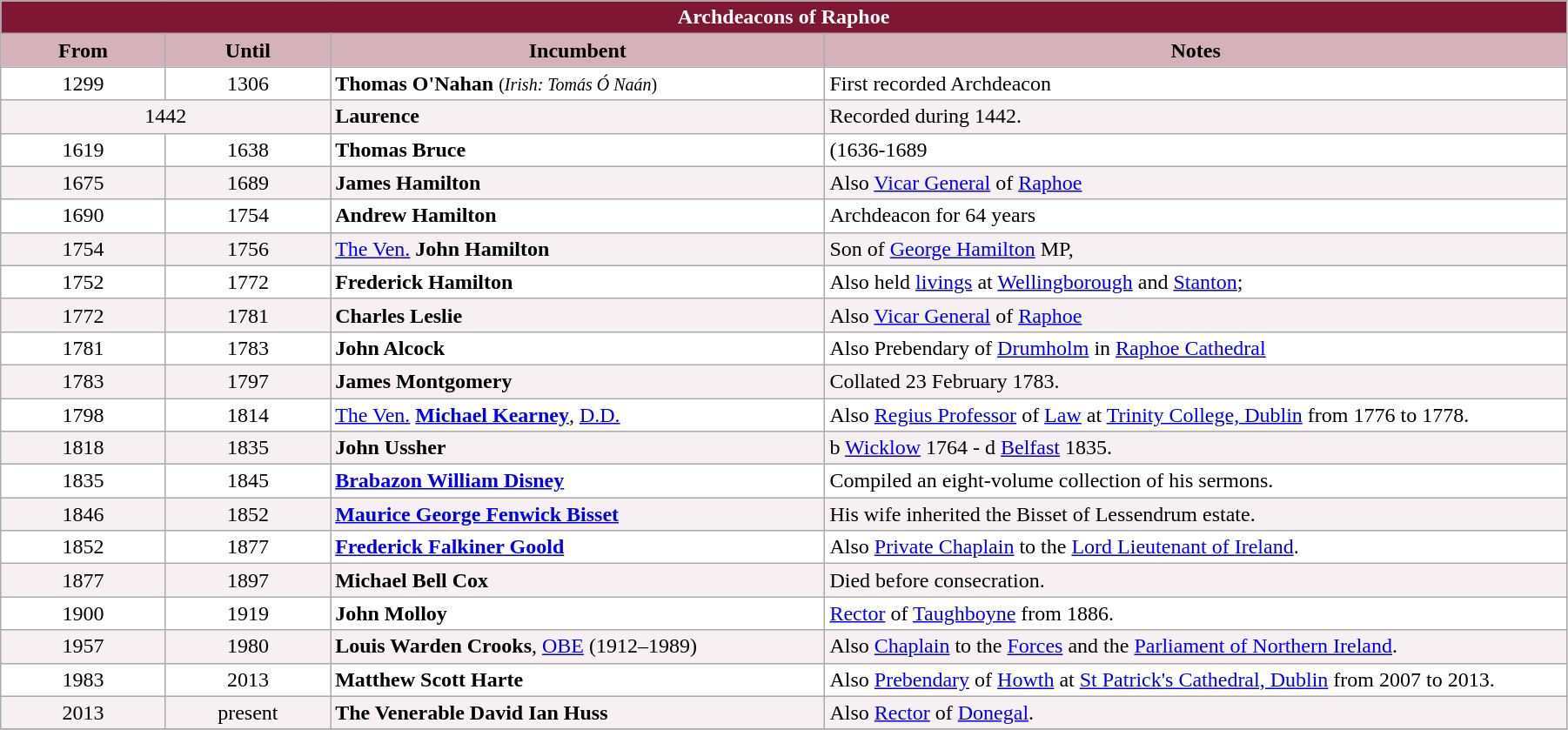<table class="wikitable" style="width:95%;" border="1" cellpadding="2">
<tr>
<th colspan="4" style="background-color: #7F1734; color: white;">Archdeacons of Raphoe</th>
</tr>
<tr>
<th style="background-color: #D4B1BB; width: 10%;">From</th>
<th style="background-color: #D4B1BB; width: 10%;">Until</th>
<th style="background-color: #D4B1BB; width: 30%;">Incumbent</th>
<th style="background-color: #D4B1BB; width: 45%;">Notes</th>
</tr>
<tr valign="top" style="background-color: white;">
<td style="text-align: center;">1299</td>
<td style="text-align: center;">1306</td>
<td><strong>Thomas O'Nahan</strong> <small>(<em>Irish: Tomás Ó Naán</em>)</small></td>
<td>First recorded Archdeacon</td>
</tr>
<tr valign="top" style="background-color: #F7F0F2;">
<td style="text-align: center;"  colspan="2">1442</td>
<td><strong>Laurence</strong></td>
<td>Recorded  during 1442.</td>
</tr>
<tr valign="top" style="background-color: white;">
<td style="text-align: center;">1619</td>
<td style="text-align: center;">1638</td>
<td><strong>Thomas Bruce</strong></td>
<td>(1636-1689</td>
</tr>
<tr valign="top" style="background-color: #F7F0F2;">
<td style="text-align: center;">1675</td>
<td style="text-align: center;">1689</td>
<td><strong>James Hamilton</strong></td>
<td>Also <a href='#'>Vicar General</a> of <a href='#'>Raphoe</a></td>
</tr>
<tr valign="top" style="background-color: white;">
<td style="text-align: center;">1690</td>
<td style="text-align: center;">1754</td>
<td><strong>Andrew Hamilton</strong></td>
<td>Archdeacon for 64 years</td>
</tr>
<tr valign="top" style="background-color: #F7F0F2;">
<td style="text-align: center;">1754</td>
<td style="text-align: center;">1756</td>
<td><a href='#'>The Ven.</a> <strong>John Hamilton</strong></td>
<td>Son of <a href='#'>George Hamilton</a> MP,</td>
</tr>
<tr valign="top" style="background-color: white;">
<td style="text-align: center;">1752</td>
<td style="text-align: center;">1772</td>
<td><strong>Frederick Hamilton</strong></td>
<td>Also held <a href='#'>livings</a> at <a href='#'>Wellingborough</a> and <a href='#'>Stanton</a>;</td>
</tr>
<tr valign="top" style="background-color: #F7F0F2;">
<td style="text-align: center;">1772</td>
<td style="text-align: center;">1781</td>
<td><strong>Charles Leslie</strong></td>
<td>Also <a href='#'>Vicar General</a> of <a href='#'>Raphoe</a></td>
</tr>
<tr valign="top" style="background-color: white;">
<td style="text-align: center;">1781</td>
<td style="text-align: center;">1783</td>
<td><strong>John Alcock</strong></td>
<td>Also Prebendary of <a href='#'>Drumholm</a> in <a href='#'>Raphoe Cathedral</a></td>
</tr>
<tr valign="top" style="background-color: #F7F0F2;">
<td style="text-align: center;">1783</td>
<td style="text-align: center;">1797</td>
<td><strong>James Montgomery</strong></td>
<td>Collated 23 February 1783.</td>
</tr>
<tr valign="top" style="background-color: white;">
<td style="text-align: center;">1798</td>
<td style="text-align: center;">1814</td>
<td><a href='#'>The Ven.</a> <strong><a href='#'>Michael Kearney</a></strong>, <a href='#'>D.D.</a></td>
<td>Also  <a href='#'>Regius Professor</a> of <a href='#'>Law</a> at <a href='#'>Trinity College, Dublin</a> from 1776 to 1778.</td>
</tr>
<tr valign="top" style="background-color: #F7F0F2;">
<td style="text-align: center;">1818</td>
<td style="text-align: center;">1835</td>
<td><strong>John Ussher</strong></td>
<td>b <a href='#'>Wicklow</a> 1764 - d <a href='#'>Belfast</a> 1835.</td>
</tr>
<tr valign="top" style="background-color: white;">
<td style="text-align: center;">1835</td>
<td style="text-align: center;">1845</td>
<td><strong><a href='#'>Brabazon William Disney</a></strong></td>
<td>Compiled an eight-volume collection of his sermons.</td>
</tr>
<tr valign="top" style="background-color: #F7F0F2;">
<td style="text-align: center;">1846</td>
<td style="text-align: center;">1852</td>
<td><strong><a href='#'>Maurice George Fenwick Bisset</a></strong></td>
<td>His wife inherited the Bisset of Lessendrum estate.</td>
</tr>
<tr valign="top" style="background-color: white;">
<td style="text-align: center;">1852</td>
<td style="text-align: center;">1877</td>
<td><strong><a href='#'>Frederick Falkiner Goold</a></strong></td>
<td>Also <a href='#'>Private Chaplain</a> to the <a href='#'>Lord Lieutenant of Ireland</a>.</td>
</tr>
<tr valign="top" style="background-color: #F7F0F2;">
<td style="text-align: center;">1877</td>
<td style="text-align: center;">1897</td>
<td><strong>Michael Bell Cox</strong></td>
<td>Died before consecration.</td>
</tr>
<tr valign="top" style="background-color: white;">
<td style="text-align: center;">1900</td>
<td style="text-align: center;">1919</td>
<td><strong>John Molloy</strong></td>
<td><a href='#'>Rector</a> of <a href='#'>Taughboyne</a> from 1886.</td>
</tr>
<tr valign="top" style="background-color: #F7F0F2;">
<td style="text-align: center;">1957</td>
<td style="text-align: center;">1980</td>
<td><strong>Louis Warden Crooks</strong>, <a href='#'>OBE</a> (1912–1989)</td>
<td>Also <a href='#'>Chaplain</a> to the <a href='#'>Forces</a> and the <a href='#'>Parliament of Northern Ireland</a>.</td>
</tr>
<tr valign="top" style="background-color: white;">
<td style="text-align: center;">1983</td>
<td style="text-align: center;">2013</td>
<td><strong>Matthew Scott Harte</strong></td>
<td>Also <a href='#'>Prebendary</a> of <a href='#'>Howth</a> at <a href='#'>St Patrick's Cathedral, Dublin</a> from 2007 to 2013.</td>
</tr>
<tr valign="top" style="background-color: #F7F0F2;">
<td style="text-align: center;">2013</td>
<td style="text-align: center;">present</td>
<td><strong>The Venerable David Ian Huss</strong></td>
<td>Also <a href='#'>Rector</a> of <a href='#'>Donegal</a>.</td>
</tr>
<tr }>
</tr>
</table>
